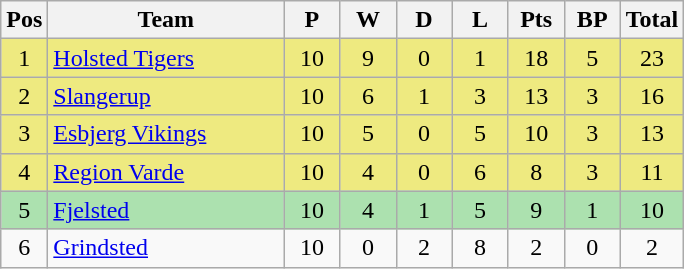<table class="wikitable" style="font-size: 100%">
<tr>
<th width=20>Pos</th>
<th width=150>Team</th>
<th width=30>P</th>
<th width=30>W</th>
<th width=30>D</th>
<th width=30>L</th>
<th width=30>Pts</th>
<th width=30>BP</th>
<th width=30>Total</th>
</tr>
<tr align=center style="background:#EEEA80;">
<td>1</td>
<td align="left"><a href='#'>Holsted Tigers</a></td>
<td>10</td>
<td>9</td>
<td>0</td>
<td>1</td>
<td>18</td>
<td>5</td>
<td>23</td>
</tr>
<tr align=center style="background:#EEEA80;">
<td>2</td>
<td align="left"><a href='#'>Slangerup</a></td>
<td>10</td>
<td>6</td>
<td>1</td>
<td>3</td>
<td>13</td>
<td>3</td>
<td>16</td>
</tr>
<tr align=center style="background:#EEEA80;">
<td>3</td>
<td align="left"><a href='#'>Esbjerg Vikings</a></td>
<td>10</td>
<td>5</td>
<td>0</td>
<td>5</td>
<td>10</td>
<td>3</td>
<td>13</td>
</tr>
<tr align=center style="background:#EEEA80;">
<td>4</td>
<td align="left"><a href='#'>Region Varde</a></td>
<td>10</td>
<td>4</td>
<td>0</td>
<td>6</td>
<td>8</td>
<td>3</td>
<td>11</td>
</tr>
<tr align=center style="background:#ACE1AF;">
<td>5</td>
<td align="left"><a href='#'>Fjelsted</a></td>
<td>10</td>
<td>4</td>
<td>1</td>
<td>5</td>
<td>9</td>
<td>1</td>
<td>10</td>
</tr>
<tr align=center>
<td>6</td>
<td align="left"><a href='#'>Grindsted</a></td>
<td>10</td>
<td>0</td>
<td>2</td>
<td>8</td>
<td>2</td>
<td>0</td>
<td>2</td>
</tr>
</table>
